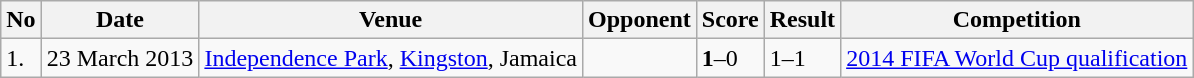<table class="wikitable">
<tr>
<th>No</th>
<th>Date</th>
<th>Venue</th>
<th>Opponent</th>
<th>Score</th>
<th>Result</th>
<th>Competition</th>
</tr>
<tr>
<td>1.</td>
<td>23 March 2013</td>
<td><a href='#'>Independence Park</a>, <a href='#'>Kingston</a>, Jamaica</td>
<td></td>
<td><strong>1</strong>–0</td>
<td>1–1</td>
<td><a href='#'>2014 FIFA World Cup qualification</a></td>
</tr>
</table>
